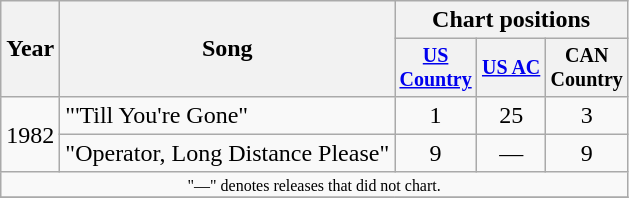<table class="wikitable" style="text-align:center;">
<tr>
<th rowspan="2">Year</th>
<th rowspan="2">Song</th>
<th colspan="3">Chart positions</th>
</tr>
<tr style="font-size:smaller;">
<th width="40"><a href='#'>US Country</a></th>
<th width="40"><a href='#'>US AC</a></th>
<th width="40">CAN Country</th>
</tr>
<tr>
<td rowspan="2">1982</td>
<td align="left">"'Till You're Gone"</td>
<td>1</td>
<td>25</td>
<td>3</td>
</tr>
<tr>
<td align="left">"Operator, Long Distance Please"</td>
<td>9</td>
<td>—</td>
<td>9</td>
</tr>
<tr>
<td align="center" colspan="5" style="font-size: 8pt">"—" denotes releases that did not chart.</td>
</tr>
<tr>
</tr>
</table>
